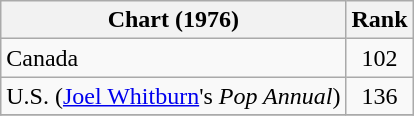<table class="wikitable">
<tr>
<th>Chart (1976)</th>
<th style="text-align:center;">Rank</th>
</tr>
<tr>
<td>Canada </td>
<td style="text-align:center;">102</td>
</tr>
<tr>
<td>U.S. (<a href='#'>Joel Whitburn</a>'s <em>Pop Annual</em>)</td>
<td style="text-align:center;">136</td>
</tr>
<tr>
</tr>
</table>
